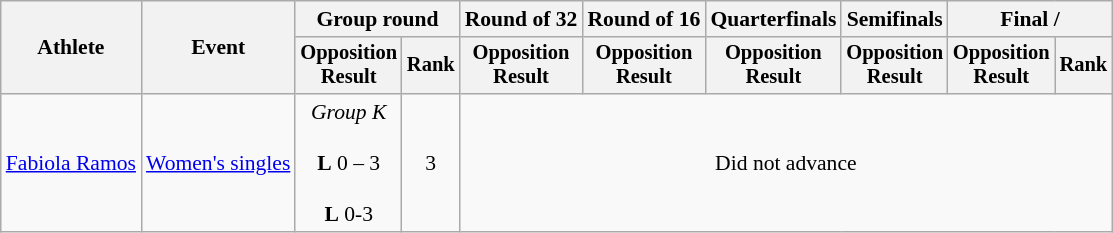<table class="wikitable" style="font-size:90%">
<tr>
<th rowspan="2">Athlete</th>
<th rowspan="2">Event</th>
<th colspan="2">Group round</th>
<th>Round of 32</th>
<th>Round of 16</th>
<th>Quarterfinals</th>
<th>Semifinals</th>
<th colspan=2>Final / </th>
</tr>
<tr style="font-size:95%">
<th>Opposition<br>Result</th>
<th>Rank</th>
<th>Opposition<br>Result</th>
<th>Opposition<br>Result</th>
<th>Opposition<br>Result</th>
<th>Opposition<br>Result</th>
<th>Opposition<br>Result</th>
<th>Rank</th>
</tr>
<tr align=center>
<td align=left><a href='#'>Fabiola Ramos</a></td>
<td align=left><a href='#'>Women's singles</a></td>
<td><em>Group K</em><br><br><strong>L</strong> 0 – 3<br><br><strong>L</strong> 0-3</td>
<td>3</td>
<td colspan=6>Did not advance</td>
</tr>
</table>
